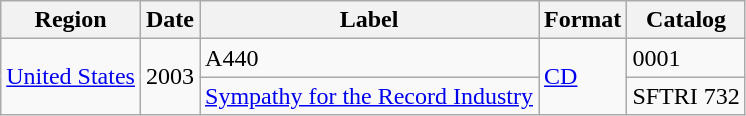<table class="wikitable">
<tr>
<th>Region</th>
<th>Date</th>
<th>Label</th>
<th>Format</th>
<th>Catalog</th>
</tr>
<tr>
<td rowspan="2"><a href='#'>United States</a></td>
<td rowspan="2">2003</td>
<td>A440</td>
<td rowspan="2"><a href='#'>CD</a></td>
<td>0001</td>
</tr>
<tr>
<td><a href='#'>Sympathy for the Record Industry</a></td>
<td>SFTRI 732</td>
</tr>
</table>
